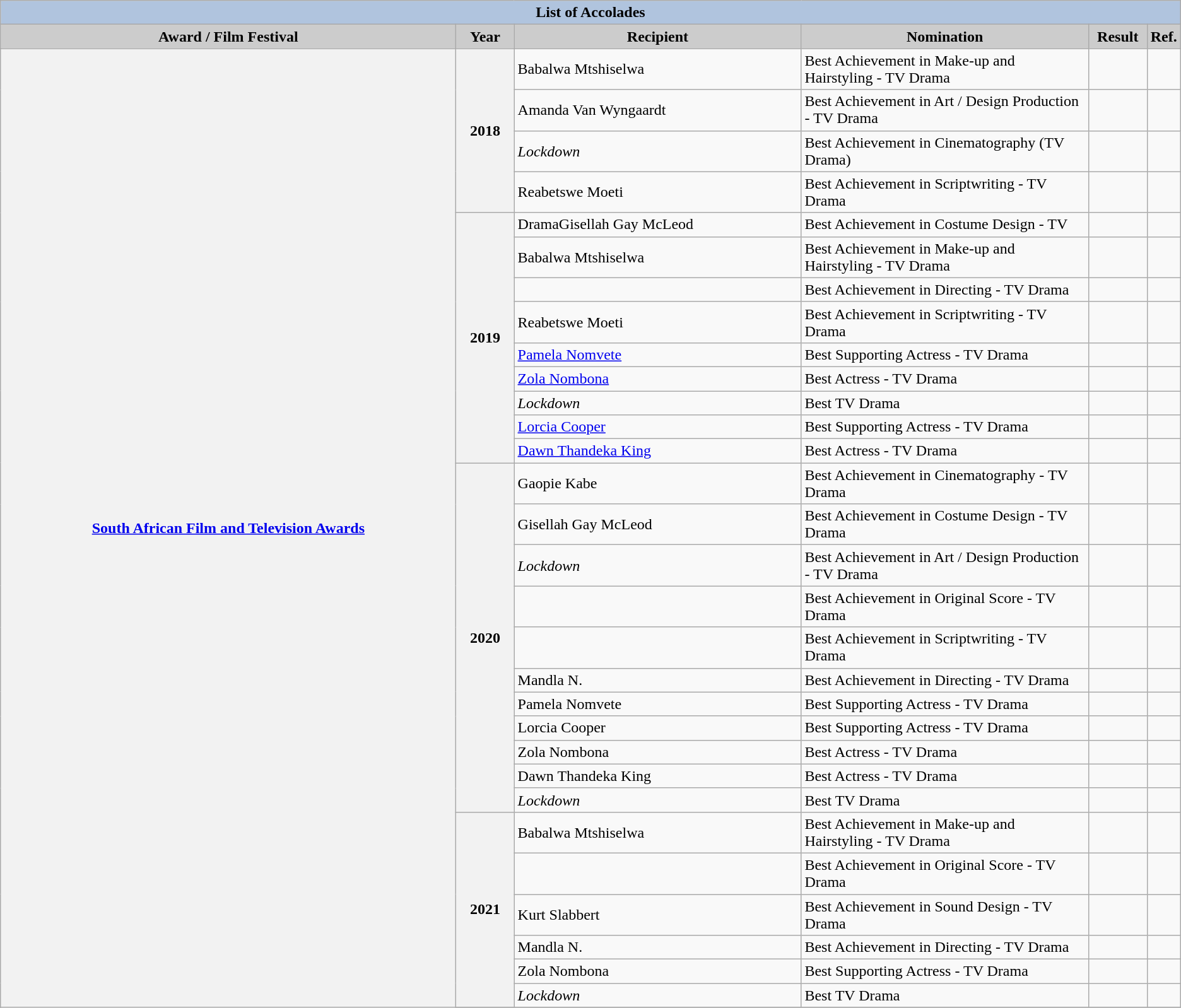<table class="wikitable plainrowheaders">
<tr style="text-align:center;">
<th colspan="6" style="background:#B0C4DE;">List of Accolades</th>
</tr>
<tr style="text-align:center;">
<th style="background:#ccc; width:40%;">Award / Film Festival</th>
<th style="background:#ccc; width:5%;">Year</th>
<th style="background:#ccc; width:25%;">Recipient</th>
<th style="background:#ccc; width:25%;">Nomination</th>
<th style="background:#ccc; width:10%;">Result</th>
<th style="background:#ccc; width:5%;">Ref.</th>
</tr>
<tr>
<th rowspan="31"><a href='#'>South African Film and Television Awards</a></th>
<th scope="row" rowspan="4">2018</th>
<td>Babalwa Mtshiselwa</td>
<td>Best Achievement in Make-up and Hairstyling - TV Drama</td>
<td></td>
<td></td>
</tr>
<tr>
<td>Amanda Van Wyngaardt</td>
<td>Best Achievement in Art / Design Production - TV Drama</td>
<td></td>
<td></td>
</tr>
<tr>
<td><em>Lockdown</em></td>
<td>Best Achievement in Cinematography (TV Drama)</td>
<td></td>
<td></td>
</tr>
<tr>
<td>Reabetswe Moeti</td>
<td>Best Achievement in Scriptwriting - TV Drama</td>
<td></td>
<td></td>
</tr>
<tr>
<th scope="row" rowspan="9">2019</th>
<td>DramaGisellah Gay McLeod</td>
<td>Best Achievement in Costume Design - TV</td>
<td></td>
<td></td>
</tr>
<tr>
<td>Babalwa Mtshiselwa</td>
<td>Best Achievement in Make-up and Hairstyling - TV Drama</td>
<td></td>
<td></td>
</tr>
<tr>
<td></td>
<td>Best Achievement in Directing - TV Drama</td>
<td></td>
<td></td>
</tr>
<tr>
<td>Reabetswe Moeti</td>
<td>Best Achievement in Scriptwriting - TV Drama</td>
<td></td>
<td></td>
</tr>
<tr>
<td><a href='#'>Pamela Nomvete</a></td>
<td>Best Supporting Actress - TV Drama</td>
<td></td>
<td></td>
</tr>
<tr>
<td><a href='#'>Zola Nombona</a></td>
<td>Best Actress - TV Drama</td>
<td></td>
<td></td>
</tr>
<tr>
<td><em>Lockdown</em></td>
<td>Best TV Drama</td>
<td></td>
<td></td>
</tr>
<tr>
<td><a href='#'>Lorcia Cooper</a></td>
<td>Best Supporting Actress - TV Drama</td>
<td></td>
<td></td>
</tr>
<tr>
<td><a href='#'>Dawn Thandeka King</a></td>
<td>Best Actress - TV Drama</td>
<td></td>
<td></td>
</tr>
<tr>
<th scope="row" rowspan="11">2020</th>
<td>Gaopie Kabe</td>
<td>Best Achievement in Cinematography - TV Drama</td>
<td></td>
<td></td>
</tr>
<tr>
<td>Gisellah Gay McLeod</td>
<td>Best Achievement in Costume Design - TV Drama</td>
<td></td>
<td></td>
</tr>
<tr>
<td><em>Lockdown</em></td>
<td>Best Achievement in Art / Design Production - TV Drama</td>
<td></td>
<td></td>
</tr>
<tr>
<td></td>
<td>Best Achievement in Original Score - TV Drama</td>
<td></td>
<td></td>
</tr>
<tr>
<td></td>
<td>Best Achievement in Scriptwriting - TV Drama</td>
<td></td>
<td></td>
</tr>
<tr>
<td>Mandla N.</td>
<td>Best Achievement in Directing - TV Drama</td>
<td></td>
<td></td>
</tr>
<tr>
<td>Pamela Nomvete</td>
<td>Best Supporting Actress - TV Drama</td>
<td></td>
<td></td>
</tr>
<tr>
<td>Lorcia Cooper</td>
<td>Best Supporting Actress - TV Drama</td>
<td></td>
<td></td>
</tr>
<tr>
<td>Zola Nombona</td>
<td>Best Actress - TV Drama</td>
<td></td>
<td></td>
</tr>
<tr>
<td>Dawn Thandeka King</td>
<td>Best Actress - TV Drama</td>
<td></td>
<td></td>
</tr>
<tr>
<td><em>Lockdown</em></td>
<td>Best TV Drama</td>
<td></td>
<td></td>
</tr>
<tr>
<th scope="row" rowspan="6">2021</th>
<td>Babalwa Mtshiselwa</td>
<td>Best Achievement in Make-up and Hairstyling - TV Drama</td>
<td></td>
<td></td>
</tr>
<tr>
<td></td>
<td>Best Achievement in Original Score - TV Drama</td>
<td></td>
<td></td>
</tr>
<tr>
<td>Kurt Slabbert</td>
<td>Best Achievement in Sound Design - TV Drama</td>
<td></td>
<td></td>
</tr>
<tr>
<td>Mandla N.</td>
<td>Best Achievement in Directing - TV Drama</td>
<td></td>
<td></td>
</tr>
<tr>
<td>Zola Nombona</td>
<td>Best Supporting Actress - TV Drama</td>
<td></td>
<td></td>
</tr>
<tr>
<td><em>Lockdown</em></td>
<td>Best TV Drama</td>
<td></td>
<td></td>
</tr>
<tr>
</tr>
</table>
